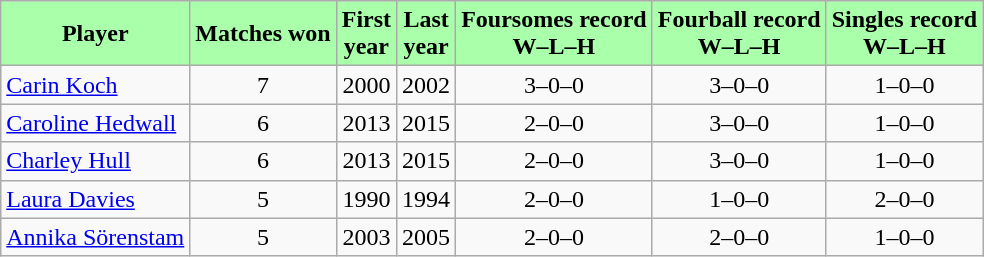<table class="wikitable" style="text-align:center">
<tr style="background:#aaffaa;">
<td><strong>Player</strong></td>
<td><strong>Matches won</strong></td>
<td><strong>First<br>year</strong></td>
<td><strong>Last<br>year</strong></td>
<td><strong>Foursomes record<br>W–L–H</strong></td>
<td><strong>Fourball record<br>W–L–H</strong></td>
<td><strong>Singles record<br>W–L–H</strong></td>
</tr>
<tr>
<td align=left><a href='#'>Carin Koch</a></td>
<td>7</td>
<td>2000</td>
<td>2002</td>
<td>3–0–0</td>
<td>3–0–0</td>
<td>1–0–0</td>
</tr>
<tr>
<td align=left><a href='#'>Caroline Hedwall</a></td>
<td>6</td>
<td>2013</td>
<td>2015</td>
<td>2–0–0</td>
<td>3–0–0</td>
<td>1–0–0</td>
</tr>
<tr>
<td align=left><a href='#'>Charley Hull</a></td>
<td>6</td>
<td>2013</td>
<td>2015</td>
<td>2–0–0</td>
<td>3–0–0</td>
<td>1–0–0</td>
</tr>
<tr>
<td align=left><a href='#'>Laura Davies</a></td>
<td>5</td>
<td>1990</td>
<td>1994</td>
<td>2–0–0</td>
<td>1–0–0</td>
<td>2–0–0</td>
</tr>
<tr>
<td align=left><a href='#'>Annika Sörenstam</a></td>
<td>5</td>
<td>2003</td>
<td>2005</td>
<td>2–0–0</td>
<td>2–0–0</td>
<td>1–0–0</td>
</tr>
</table>
